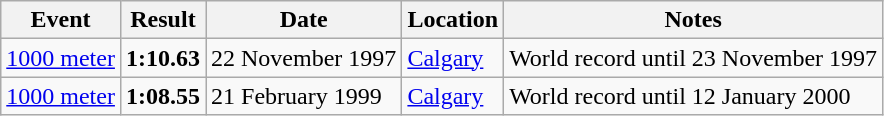<table class="wikitable">
<tr>
<th>Event</th>
<th>Result</th>
<th>Date</th>
<th>Location</th>
<th>Notes</th>
</tr>
<tr>
<td><a href='#'>1000 meter</a></td>
<td><strong>1:10.63</strong></td>
<td>22 November 1997</td>
<td><a href='#'>Calgary</a></td>
<td>World record until 23 November 1997</td>
</tr>
<tr>
<td><a href='#'>1000 meter</a></td>
<td><strong>1:08.55</strong></td>
<td>21 February 1999</td>
<td><a href='#'>Calgary</a></td>
<td>World record until 12 January 2000</td>
</tr>
</table>
